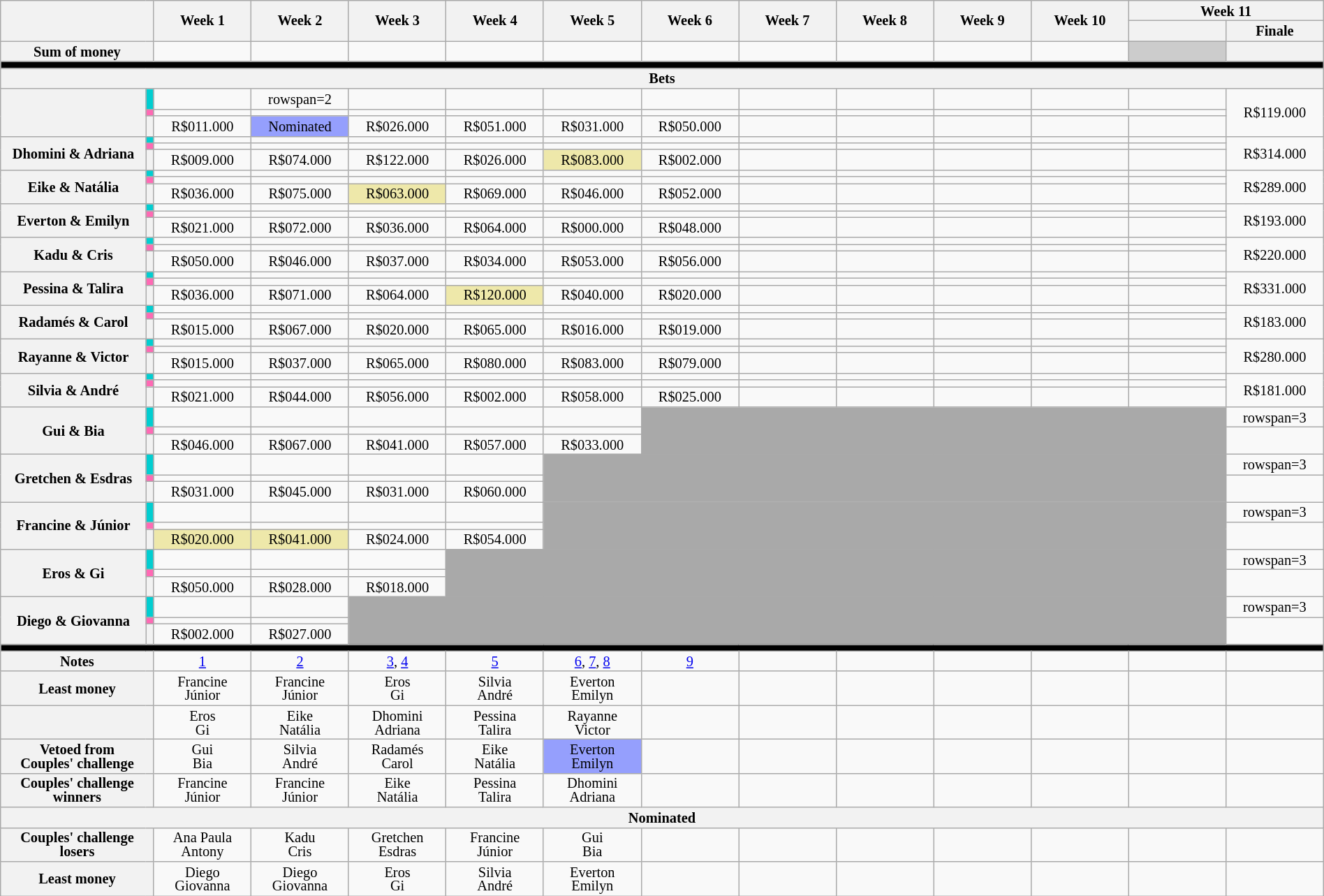<table class="wikitable" style="text-align:center; font-size:85%; width:100%; line-height:13px;">
<tr Green 39000>
<th rowspan=2 width="11%" colspan=2></th>
<th rowspan=2 width="07%">Week 1</th>
<th rowspan=2 width="07%">Week 2</th>
<th rowspan=2 width="07%">Week 3</th>
<th rowspan=2 width="07%">Week 4</th>
<th rowspan=2 width="07%">Week 5</th>
<th rowspan=2 width="07%">Week 6</th>
<th rowspan=2 width="07%">Week 7</th>
<th rowspan=2 width="07%">Week 8</th>
<th rowspan=2 width="07%">Week 9</th>
<th rowspan=2 width="07%">Week 10</th>
<th colspan=2 width="14%">Week 11</th>
</tr>
<tr>
<th width="07%"></th>
<th width="07%">Finale</th>
</tr>
<tr>
<th colspan=2>Sum of money</th>
<td></td>
<td></td>
<td></td>
<td></td>
<td></td>
<td></td>
<td></td>
<td></td>
<td></td>
<td></td>
<td bgcolor=CCCCCC></td>
<th></th>
</tr>
<tr>
<td colspan="14" bgcolor="000000"></td>
</tr>
<tr>
<th colspan="14">Bets</th>
</tr>
<tr>
<th rowspan=3></th>
<td bgcolor=00CED1></td>
<td></td>
<td>rowspan=2 </td>
<td></td>
<td></td>
<td></td>
<td></td>
<td></td>
<td></td>
<td></td>
<td></td>
<td></td>
<td rowspan=3>R$119.000</td>
</tr>
<tr>
<td bgcolor=FF69B4></td>
<td></td>
<td></td>
<td></td>
<td></td>
<td></td>
<td></td>
<td></td>
<td></td>
<td></td>
</tr>
<tr>
<th></th>
<td>R$011.000</td>
<td bgcolor=959FFD>Nominated</td>
<td>R$026.000</td>
<td>R$051.000</td>
<td>R$031.000</td>
<td>R$050.000</td>
<td></td>
<td></td>
<td></td>
<td></td>
<td></td>
</tr>
<tr>
<th rowspan=3>Dhomini & Adriana</th>
<td bgcolor=00CED1></td>
<td></td>
<td></td>
<td></td>
<td></td>
<td></td>
<td></td>
<td></td>
<td></td>
<td></td>
<td></td>
<td></td>
<td rowspan=3>R$314.000</td>
</tr>
<tr>
<td bgcolor=FF69B4></td>
<td></td>
<td></td>
<td></td>
<td></td>
<td></td>
<td></td>
<td></td>
<td></td>
<td></td>
<td></td>
<td></td>
</tr>
<tr>
<th></th>
<td>R$009.000</td>
<td>R$074.000</td>
<td>R$122.000</td>
<td>R$026.000</td>
<td bgcolor=EEE8AA>R$083.000</td>
<td>R$002.000</td>
<td></td>
<td></td>
<td></td>
<td></td>
<td></td>
</tr>
<tr>
<th rowspan=3>Eike & Natália</th>
<td bgcolor=00CED1></td>
<td></td>
<td></td>
<td></td>
<td></td>
<td></td>
<td></td>
<td></td>
<td></td>
<td></td>
<td></td>
<td></td>
<td rowspan=3>R$289.000</td>
</tr>
<tr>
<td bgcolor=FF69B4></td>
<td></td>
<td></td>
<td></td>
<td></td>
<td></td>
<td></td>
<td></td>
<td></td>
<td></td>
<td></td>
<td></td>
</tr>
<tr>
<th></th>
<td>R$036.000</td>
<td>R$075.000</td>
<td bgcolor=EEE8AA>R$063.000</td>
<td>R$069.000</td>
<td>R$046.000</td>
<td>R$052.000</td>
<td></td>
<td></td>
<td></td>
<td></td>
<td></td>
</tr>
<tr>
<th rowspan=3>Everton & Emilyn</th>
<td bgcolor=00CED1></td>
<td></td>
<td></td>
<td></td>
<td></td>
<td></td>
<td></td>
<td></td>
<td></td>
<td></td>
<td></td>
<td></td>
<td rowspan=3>R$193.000</td>
</tr>
<tr>
<td bgcolor=FF69B4></td>
<td></td>
<td></td>
<td></td>
<td></td>
<td></td>
<td></td>
<td></td>
<td></td>
<td></td>
<td></td>
<td></td>
</tr>
<tr>
<th></th>
<td>R$021.000</td>
<td>R$072.000</td>
<td>R$036.000</td>
<td>R$064.000</td>
<td>R$000.000</td>
<td>R$048.000</td>
<td></td>
<td></td>
<td></td>
<td></td>
<td></td>
</tr>
<tr>
<th rowspan=3>Kadu & Cris</th>
<td bgcolor=00CED1></td>
<td></td>
<td></td>
<td></td>
<td></td>
<td></td>
<td></td>
<td></td>
<td></td>
<td></td>
<td></td>
<td></td>
<td rowspan=3>R$220.000</td>
</tr>
<tr>
<td bgcolor=FF69B4></td>
<td></td>
<td></td>
<td></td>
<td></td>
<td></td>
<td></td>
<td></td>
<td></td>
<td></td>
<td></td>
</tr>
<tr>
<th></th>
<td>R$050.000</td>
<td>R$046.000</td>
<td>R$037.000</td>
<td>R$034.000</td>
<td>R$053.000</td>
<td>R$056.000</td>
<td></td>
<td></td>
<td></td>
<td></td>
<td></td>
</tr>
<tr>
<th rowspan=3>Pessina & Talira</th>
<td bgcolor=00CED1></td>
<td></td>
<td></td>
<td></td>
<td></td>
<td></td>
<td></td>
<td></td>
<td></td>
<td></td>
<td></td>
<td></td>
<td rowspan=3>R$331.000</td>
</tr>
<tr>
<td bgcolor=FF69B4></td>
<td></td>
<td></td>
<td></td>
<td></td>
<td></td>
<td></td>
<td></td>
<td></td>
<td></td>
<td></td>
</tr>
<tr>
<th></th>
<td>R$036.000</td>
<td>R$071.000</td>
<td>R$064.000</td>
<td bgcolor=EEE8AA>R$120.000</td>
<td>R$040.000</td>
<td>R$020.000</td>
<td></td>
<td></td>
<td></td>
<td></td>
<td></td>
</tr>
<tr>
<th rowspan=3>Radamés & Carol</th>
<td bgcolor=00CED1></td>
<td></td>
<td></td>
<td></td>
<td></td>
<td></td>
<td></td>
<td></td>
<td></td>
<td></td>
<td></td>
<td></td>
<td rowspan=3>R$183.000</td>
</tr>
<tr>
<td bgcolor=FF69B4></td>
<td></td>
<td></td>
<td></td>
<td></td>
<td></td>
<td></td>
<td></td>
<td></td>
<td></td>
<td></td>
<td></td>
</tr>
<tr>
<th></th>
<td>R$015.000</td>
<td>R$067.000</td>
<td>R$020.000</td>
<td>R$065.000</td>
<td>R$016.000</td>
<td>R$019.000</td>
<td></td>
<td></td>
<td></td>
<td></td>
</tr>
<tr>
<th rowspan=3>Rayanne & Victor</th>
<td bgcolor=00CED1></td>
<td></td>
<td></td>
<td></td>
<td></td>
<td></td>
<td></td>
<td></td>
<td></td>
<td></td>
<td></td>
<td></td>
<td rowspan=3>R$280.000</td>
</tr>
<tr>
<td bgcolor=FF69B4></td>
<td></td>
<td></td>
<td></td>
<td></td>
<td></td>
<td></td>
<td></td>
<td></td>
<td></td>
<td></td>
</tr>
<tr>
<th></th>
<td>R$015.000</td>
<td>R$037.000</td>
<td>R$065.000</td>
<td>R$080.000</td>
<td>R$083.000</td>
<td>R$079.000</td>
<td></td>
<td></td>
<td></td>
<td></td>
<td></td>
</tr>
<tr>
<th rowspan=3>Silvia & André</th>
<td bgcolor=00CED1></td>
<td></td>
<td></td>
<td></td>
<td></td>
<td></td>
<td></td>
<td></td>
<td></td>
<td></td>
<td></td>
<td></td>
<td rowspan=3>R$181.000</td>
</tr>
<tr>
<td bgcolor=FF69B4></td>
<td></td>
<td></td>
<td></td>
<td></td>
<td></td>
<td></td>
<td></td>
<td></td>
<td></td>
<td></td>
</tr>
<tr>
<th></th>
<td>R$021.000</td>
<td>R$044.000</td>
<td>R$056.000</td>
<td>R$002.000</td>
<td>R$058.000</td>
<td>R$025.000</td>
<td></td>
<td></td>
<td></td>
<td></td>
<td></td>
</tr>
<tr>
<th rowspan=3>Gui & Bia</th>
<td bgcolor=00CED1></td>
<td></td>
<td></td>
<td></td>
<td></td>
<td></td>
<td colspan=6 rowspan=3 bgcolor=A9A9A9></td>
<td>rowspan=3 </td>
</tr>
<tr>
<td bgcolor=FF69B4></td>
<td></td>
<td></td>
<td></td>
<td></td>
<td></td>
</tr>
<tr>
<th></th>
<td>R$046.000</td>
<td>R$067.000</td>
<td>R$041.000</td>
<td>R$057.000</td>
<td>R$033.000</td>
</tr>
<tr>
<th rowspan=3>Gretchen & Esdras</th>
<td bgcolor=00CED1></td>
<td></td>
<td></td>
<td></td>
<td></td>
<td colspan=7 rowspan=3 bgcolor=A9A9A9></td>
<td>rowspan=3 </td>
</tr>
<tr>
<td bgcolor=FF69B4></td>
<td></td>
<td></td>
<td></td>
<td></td>
</tr>
<tr>
<th></th>
<td>R$031.000</td>
<td>R$045.000</td>
<td>R$031.000</td>
<td>R$060.000</td>
</tr>
<tr>
<th rowspan=3>Francine & Júnior</th>
<td bgcolor=00CED1></td>
<td></td>
<td></td>
<td></td>
<td></td>
<td colspan=7 rowspan=3 bgcolor=A9A9A9></td>
<td>rowspan=3 </td>
</tr>
<tr>
<td bgcolor=FF69B4></td>
<td></td>
<td></td>
<td></td>
<td></td>
</tr>
<tr>
<th></th>
<td bgcolor=EEE8AA>R$020.000</td>
<td bgcolor=EEE8AA>R$041.000</td>
<td>R$024.000</td>
<td>R$054.000</td>
</tr>
<tr>
<th rowspan=3>Eros & Gi</th>
<td bgcolor=00CED1></td>
<td></td>
<td></td>
<td></td>
<td colspan=8 rowspan=3 bgcolor=A9A9A9></td>
<td>rowspan=3 </td>
</tr>
<tr>
<td bgcolor=FF69B4></td>
<td></td>
<td></td>
<td></td>
</tr>
<tr>
<th></th>
<td>R$050.000</td>
<td>R$028.000</td>
<td>R$018.000</td>
</tr>
<tr>
<th rowspan=3>Diego & Giovanna</th>
<td bgcolor=00CED1></td>
<td></td>
<td></td>
<td colspan=9 rowspan=3 bgcolor=A9A9A9></td>
<td>rowspan=3 </td>
</tr>
<tr>
<td bgcolor=FF69B4></td>
<td></td>
<td></td>
</tr>
<tr>
<th></th>
<td>R$002.000</td>
<td>R$027.000</td>
</tr>
<tr>
<td colspan="14" bgcolor="000000"></td>
</tr>
<tr>
<th colspan=2>Notes</th>
<td><a href='#'>1</a></td>
<td><a href='#'>2</a></td>
<td><a href='#'>3</a>, <a href='#'>4</a></td>
<td><a href='#'>5</a></td>
<td><a href='#'>6</a>, <a href='#'>7</a>, <a href='#'>8</a></td>
<td><a href='#'>9</a></td>
<td></td>
<td></td>
<td></td>
<td></td>
<td></td>
<td></td>
</tr>
<tr>
<th colspan=2>Least money<br></th>
<td>Francine<br>Júnior</td>
<td>Francine<br>Júnior</td>
<td>Eros<br>Gi</td>
<td>Silvia<br>André</td>
<td>Everton<br>Emilyn</td>
<td></td>
<td></td>
<td></td>
<td></td>
<td></td>
<td></td>
<td></td>
</tr>
<tr>
<th colspan=2></th>
<td>Eros<br>Gi</td>
<td>Eike<br>Natália</td>
<td>Dhomini<br>Adriana</td>
<td>Pessina<br>Talira</td>
<td>Rayanne<br>Victor</td>
<td></td>
<td></td>
<td></td>
<td></td>
<td></td>
<td></td>
<td></td>
</tr>
<tr>
<th colspan=2>Vetoed from<br>Couples' challenge</th>
<td>Gui<br>Bia</td>
<td>Silvia<br>André</td>
<td>Radamés<br>Carol</td>
<td>Eike<br>Natália</td>
<td bgcolor="959FFD">Everton<br>Emilyn</td>
<td></td>
<td></td>
<td></td>
<td></td>
<td></td>
<td></td>
<td></td>
</tr>
<tr>
<th colspan=2>Couples' challenge<br>winners</th>
<td>Francine<br>Júnior</td>
<td>Francine<br>Júnior</td>
<td>Eike<br>Natália</td>
<td>Pessina<br>Talira</td>
<td>Dhomini<br>Adriana</td>
<td></td>
<td></td>
<td></td>
<td></td>
<td></td>
<td></td>
<td></td>
</tr>
<tr>
<th colspan="14">Nominated </th>
</tr>
<tr>
<th colspan=2>Couples' challenge<br>losers</th>
<td>Ana Paula<br>Antony</td>
<td>Kadu<br>Cris</td>
<td>Gretchen<br>Esdras</td>
<td>Francine<br>Júnior</td>
<td>Gui<br>Bia</td>
<td></td>
<td></td>
<td></td>
<td></td>
<td></td>
<td></td>
<td></td>
</tr>
<tr>
<th colspan=2>Least money<br></th>
<td>Diego<br>Giovanna</td>
<td>Diego<br>Giovanna</td>
<td>Eros<br>Gi</td>
<td>Silvia<br>André</td>
<td>Everton<br>Emilyn</td>
<td></td>
<td></td>
<td></td>
<td></td>
<td></td>
<td></td>
<td></td>
</tr>
</table>
